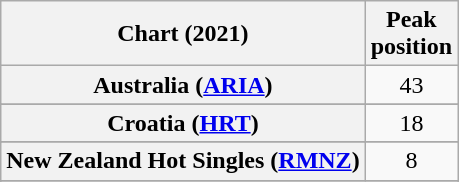<table class="wikitable sortable plainrowheaders" style="text-align:center;">
<tr>
<th>Chart (2021)</th>
<th>Peak<br>position</th>
</tr>
<tr>
<th scope="row">Australia (<a href='#'>ARIA</a>)</th>
<td>43</td>
</tr>
<tr>
</tr>
<tr>
</tr>
<tr>
<th scope="row">Croatia (<a href='#'>HRT</a>)</th>
<td>18</td>
</tr>
<tr>
</tr>
<tr>
</tr>
<tr>
</tr>
<tr>
</tr>
<tr>
<th scope="row">New Zealand Hot Singles (<a href='#'>RMNZ</a>)</th>
<td>8</td>
</tr>
<tr>
</tr>
<tr>
</tr>
<tr>
</tr>
</table>
